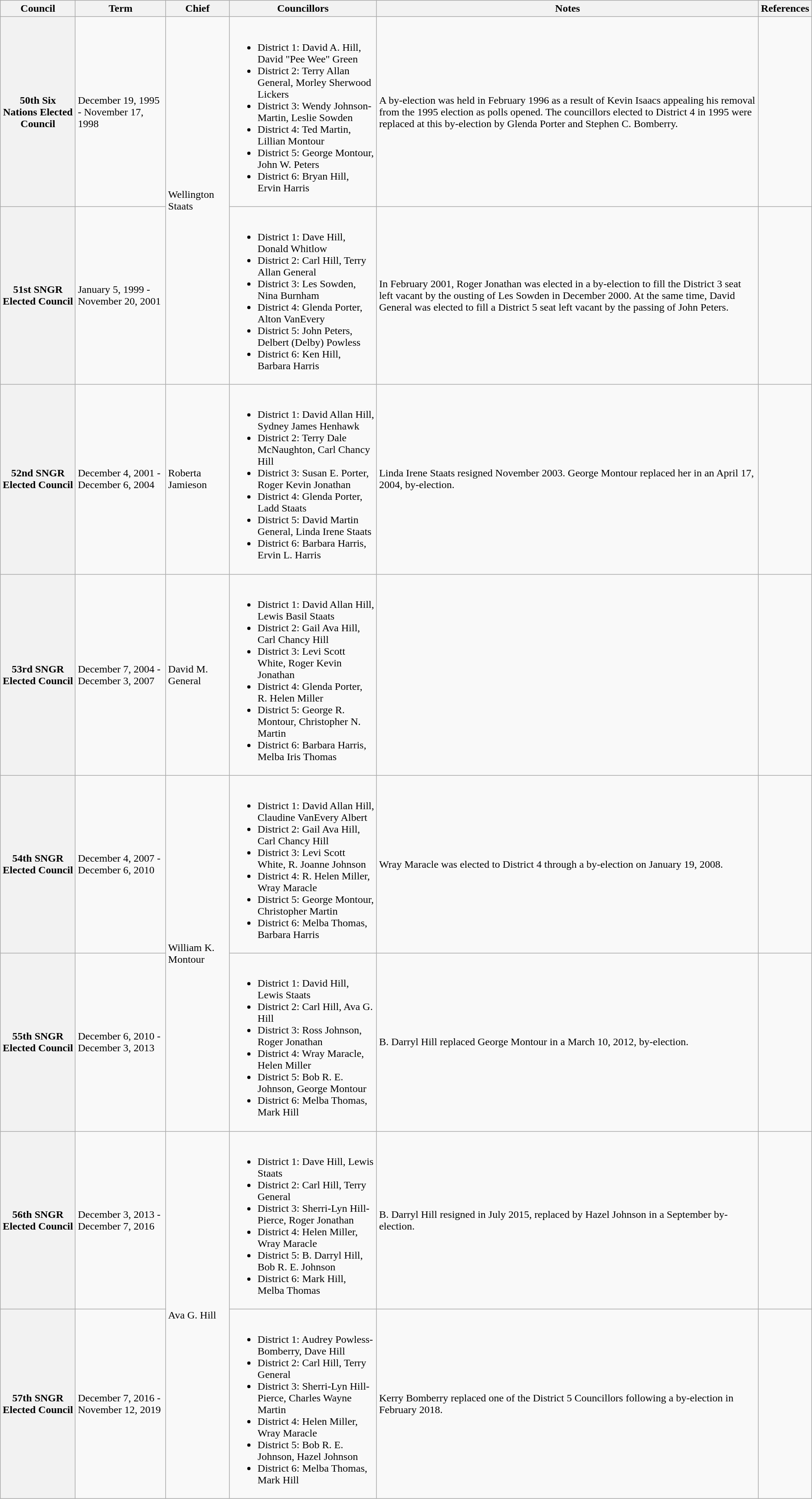<table class="wikitable">
<tr>
<th>Council</th>
<th>Term</th>
<th>Chief</th>
<th>Councillors</th>
<th>Notes</th>
<th>References</th>
</tr>
<tr>
<th>50th Six Nations Elected Council</th>
<td>December 19, 1995 - November 17, 1998</td>
<td rowspan="2">Wellington Staats</td>
<td><br><ul><li>District 1: David A. Hill, David "Pee Wee" Green</li><li>District 2: Terry Allan General, Morley Sherwood Lickers</li><li>District 3: Wendy Johnson-Martin, Leslie Sowden</li><li>District 4: Ted Martin, Lillian Montour</li><li>District 5: George Montour, John W. Peters</li><li>District 6: Bryan Hill, Ervin Harris</li></ul></td>
<td>A by-election was held in February 1996 as a result of Kevin Isaacs appealing his removal from the 1995 election as polls opened. The councillors elected to District 4 in 1995 were replaced at this by-election by Glenda Porter and Stephen C. Bomberry.</td>
<td></td>
</tr>
<tr>
<th>51st SNGR Elected Council</th>
<td>January 5, 1999 - November 20, 2001</td>
<td><br><ul><li>District 1: Dave Hill, Donald Whitlow</li><li>District 2: Carl Hill, Terry Allan General</li><li>District 3: Les Sowden, Nina Burnham</li><li>District 4: Glenda Porter, Alton VanEvery</li><li>District 5: John Peters, Delbert (Delby) Powless</li><li>District 6: Ken Hill, Barbara Harris</li></ul></td>
<td>In February 2001, Roger Jonathan was elected in a by-election to fill the District 3 seat left vacant by the ousting of Les Sowden in December 2000. At the same time, David General was elected to fill a District 5 seat left vacant by the passing of John Peters.</td>
<td></td>
</tr>
<tr>
<th>52nd SNGR Elected Council</th>
<td>December 4, 2001 - December 6, 2004</td>
<td>Roberta Jamieson</td>
<td><br><ul><li>District 1: David Allan Hill, Sydney James Henhawk</li><li>District 2: Terry Dale McNaughton, Carl Chancy Hill</li><li>District 3: Susan E. Porter, Roger Kevin Jonathan</li><li>District 4: Glenda Porter, Ladd Staats</li><li>District 5: David Martin General, Linda Irene Staats</li><li>District 6: Barbara Harris, Ervin L. Harris</li></ul></td>
<td>Linda Irene Staats resigned November 2003. George Montour replaced her in an April 17, 2004, by-election.</td>
<td></td>
</tr>
<tr>
<th>53rd SNGR Elected Council</th>
<td>December 7, 2004 - December 3, 2007</td>
<td>David M. General</td>
<td><br><ul><li>District 1: David Allan Hill, Lewis Basil Staats</li><li>District 2: Gail Ava Hill, Carl Chancy Hill</li><li>District 3: Levi Scott White, Roger Kevin Jonathan</li><li>District 4: Glenda Porter, R. Helen Miller</li><li>District 5: George R. Montour, Christopher N. Martin</li><li>District 6: Barbara Harris, Melba Iris Thomas</li></ul></td>
<td></td>
<td></td>
</tr>
<tr>
<th>54th SNGR Elected Council</th>
<td>December 4, 2007 - December 6, 2010</td>
<td rowspan="2">William K. Montour</td>
<td><br><ul><li>District 1: David Allan Hill, Claudine VanEvery Albert</li><li>District 2: Gail Ava Hill, Carl Chancy Hill</li><li>District 3: Levi Scott White, R. Joanne Johnson</li><li>District 4: R. Helen Miller, Wray Maracle</li><li>District 5: George Montour, Christopher Martin</li><li>District 6: Melba Thomas, Barbara Harris</li></ul></td>
<td>Wray Maracle was elected to District 4 through a by-election on January 19, 2008.</td>
<td></td>
</tr>
<tr>
<th>55th SNGR Elected Council</th>
<td>December 6, 2010 - December 3, 2013</td>
<td><br><ul><li>District 1: David Hill, Lewis Staats</li><li>District 2: Carl Hill, Ava G. Hill</li><li>District 3: Ross Johnson, Roger Jonathan</li><li>District 4: Wray Maracle, Helen Miller</li><li>District 5: Bob R. E. Johnson, George Montour</li><li>District 6: Melba Thomas, Mark Hill</li></ul></td>
<td>B. Darryl Hill replaced George Montour in a March 10, 2012, by-election.</td>
<td></td>
</tr>
<tr>
<th>56th SNGR Elected Council</th>
<td>December 3, 2013 - December 7, 2016</td>
<td rowspan="2">Ava G. Hill</td>
<td><br><ul><li>District 1: Dave Hill, Lewis Staats</li><li>District 2: Carl Hill, Terry General</li><li>District 3: Sherri-Lyn Hill-Pierce, Roger Jonathan</li><li>District 4: Helen Miller, Wray Maracle</li><li>District 5: B. Darryl Hill, Bob R. E. Johnson</li><li>District 6: Mark Hill, Melba Thomas</li></ul></td>
<td>B. Darryl Hill resigned in July 2015, replaced by Hazel Johnson in a September by-election.</td>
<td></td>
</tr>
<tr>
<th>57th SNGR Elected Council</th>
<td>December 7, 2016 - November 12, 2019</td>
<td><br><ul><li>District 1: Audrey Powless-Bomberry, Dave Hill</li><li>District 2: Carl Hill, Terry General</li><li>District 3: Sherri-Lyn Hill-Pierce, Charles Wayne Martin</li><li>District 4: Helen Miller, Wray Maracle</li><li>District 5: Bob R. E. Johnson, Hazel Johnson</li><li>District 6: Melba Thomas, Mark Hill</li></ul></td>
<td>Kerry Bomberry replaced one of the District 5 Councillors following a by-election in February 2018.</td>
<td></td>
</tr>
</table>
